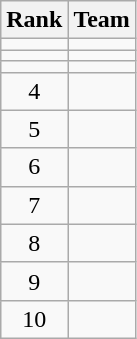<table class="wikitable" style="text-align: center">
<tr>
<th>Rank</th>
<th>Team</th>
</tr>
<tr>
<td></td>
<td align=left></td>
</tr>
<tr>
<td></td>
<td align=left></td>
</tr>
<tr>
<td></td>
<td align=left></td>
</tr>
<tr>
<td>4</td>
<td align=left></td>
</tr>
<tr>
<td>5</td>
<td align=left></td>
</tr>
<tr>
<td>6</td>
<td align=left></td>
</tr>
<tr>
<td>7</td>
<td align=left></td>
</tr>
<tr>
<td>8</td>
<td align=left></td>
</tr>
<tr>
<td>9</td>
<td align=left></td>
</tr>
<tr>
<td>10</td>
<td align=left></td>
</tr>
</table>
